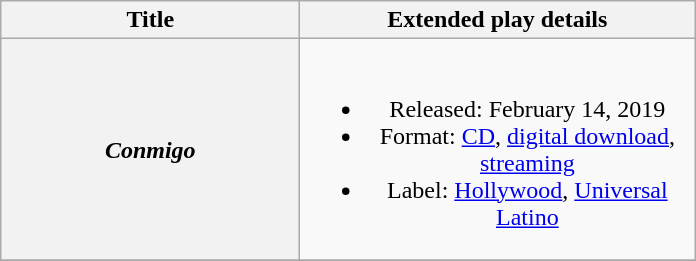<table class="wikitable plainrowheaders" style="text-align:center;">
<tr>
<th scope="col" style="width:12em;">Title</th>
<th scope="col" style="width:16em;">Extended play details</th>
</tr>
<tr>
<th scope="row"><em>Conmigo</em></th>
<td><br><ul><li>Released: February 14, 2019</li><li>Format: <a href='#'>CD</a>, <a href='#'>digital download</a>, <a href='#'>streaming</a></li><li>Label: <a href='#'>Hollywood</a>, <a href='#'>Universal Latino</a></li></ul></td>
</tr>
<tr>
</tr>
</table>
